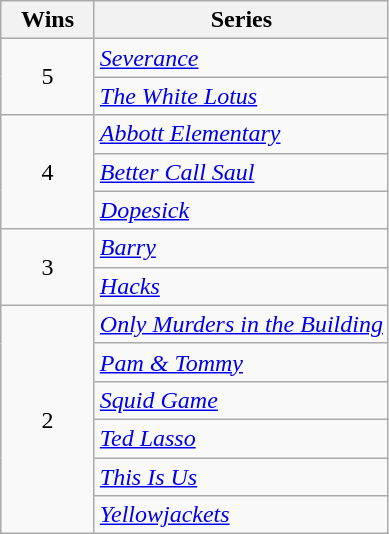<table class="wikitable">
<tr>
<th scope="col" style="width:55px;">Wins</th>
<th scope="col" style="text-align:center;">Series</th>
</tr>
<tr>
<td rowspan="2" style="text-align:center">5</td>
<td><em><a href='#'>Severance</a></em></td>
</tr>
<tr>
<td><em><a href='#'>The White Lotus</a></em></td>
</tr>
<tr>
<td rowspan="3" style="text-align:center">4</td>
<td><em><a href='#'>Abbott Elementary</a></em></td>
</tr>
<tr>
<td><em><a href='#'>Better Call Saul</a></em></td>
</tr>
<tr>
<td><em><a href='#'>Dopesick</a></em></td>
</tr>
<tr>
<td rowspan="2" style="text-align:center">3</td>
<td><em><a href='#'>Barry</a></em></td>
</tr>
<tr>
<td><em><a href='#'>Hacks</a></em></td>
</tr>
<tr>
<td rowspan="6" style="text-align:center">2</td>
<td><em><a href='#'>Only Murders in the Building</a></em></td>
</tr>
<tr>
<td><em><a href='#'>Pam & Tommy</a></em></td>
</tr>
<tr>
<td><em><a href='#'>Squid Game</a></em></td>
</tr>
<tr>
<td><em><a href='#'>Ted Lasso</a></em></td>
</tr>
<tr>
<td><em><a href='#'>This Is Us</a></em></td>
</tr>
<tr>
<td><em><a href='#'>Yellowjackets</a></em></td>
</tr>
</table>
